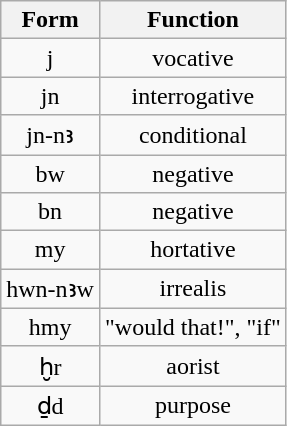<table class="wikitable" style="text-align: center;">
<tr>
<th>Form</th>
<th>Function</th>
</tr>
<tr>
<td>j</td>
<td>vocative</td>
</tr>
<tr>
<td>jn</td>
<td>interrogative</td>
</tr>
<tr>
<td>jn-nꜣ</td>
<td>conditional</td>
</tr>
<tr>
<td>bw</td>
<td>negative</td>
</tr>
<tr>
<td>bn</td>
<td>negative</td>
</tr>
<tr>
<td>my</td>
<td>hortative</td>
</tr>
<tr>
<td>hwn-nꜣw</td>
<td>irrealis</td>
</tr>
<tr>
<td>hmy</td>
<td>"would that!", "if"</td>
</tr>
<tr>
<td>ḫr</td>
<td>aorist</td>
</tr>
<tr>
<td>ḏd</td>
<td>purpose</td>
</tr>
</table>
